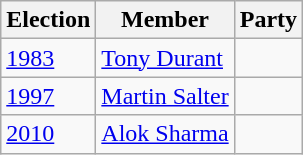<table class="wikitable">
<tr>
<th>Election</th>
<th>Member</th>
<th colspan="2">Party</th>
</tr>
<tr>
<td><a href='#'>1983</a></td>
<td><a href='#'>Tony Durant</a></td>
<td></td>
</tr>
<tr>
<td><a href='#'>1997</a></td>
<td><a href='#'>Martin Salter</a></td>
<td></td>
</tr>
<tr>
<td><a href='#'>2010</a></td>
<td><a href='#'>Alok Sharma</a></td>
<td></td>
</tr>
</table>
